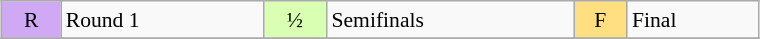<table class="wikitable" style="margin:0.5em auto; font-size:90%; line-height:1.25em;" width=40%;>
<tr>
<td bgcolor="#D0A9F5" align=center>R</td>
<td>Round 1</td>
<td bgcolor="#D9FFB2" align=center>½</td>
<td>Semifinals</td>
<td bgcolor="#FFDF80" align=center>F</td>
<td>Final</td>
</tr>
<tr>
</tr>
</table>
